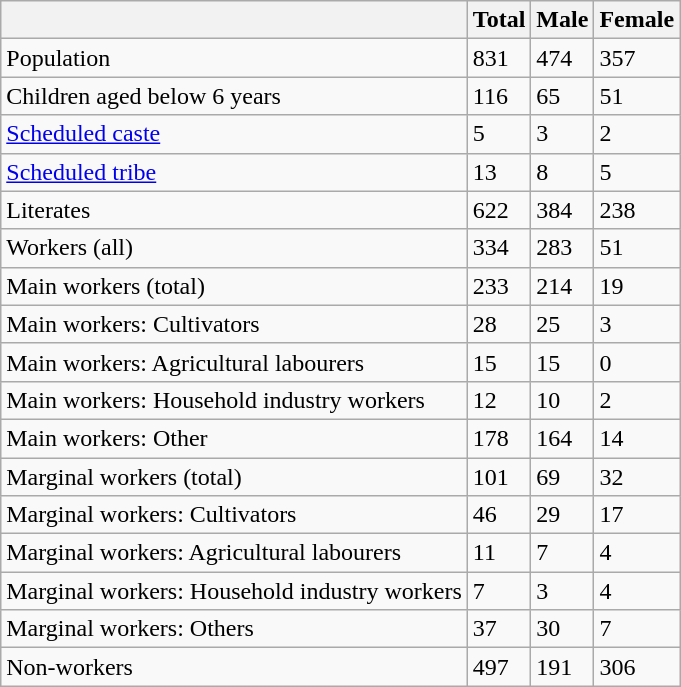<table class="wikitable sortable">
<tr>
<th></th>
<th>Total</th>
<th>Male</th>
<th>Female</th>
</tr>
<tr>
<td>Population</td>
<td>831</td>
<td>474</td>
<td>357</td>
</tr>
<tr>
<td>Children aged below 6 years</td>
<td>116</td>
<td>65</td>
<td>51</td>
</tr>
<tr>
<td><a href='#'>Scheduled caste</a></td>
<td>5</td>
<td>3</td>
<td>2</td>
</tr>
<tr>
<td><a href='#'>Scheduled tribe</a></td>
<td>13</td>
<td>8</td>
<td>5</td>
</tr>
<tr>
<td>Literates</td>
<td>622</td>
<td>384</td>
<td>238</td>
</tr>
<tr>
<td>Workers (all)</td>
<td>334</td>
<td>283</td>
<td>51</td>
</tr>
<tr>
<td>Main workers (total)</td>
<td>233</td>
<td>214</td>
<td>19</td>
</tr>
<tr>
<td>Main workers: Cultivators</td>
<td>28</td>
<td>25</td>
<td>3</td>
</tr>
<tr>
<td>Main workers: Agricultural labourers</td>
<td>15</td>
<td>15</td>
<td>0</td>
</tr>
<tr>
<td>Main workers: Household industry workers</td>
<td>12</td>
<td>10</td>
<td>2</td>
</tr>
<tr>
<td>Main workers: Other</td>
<td>178</td>
<td>164</td>
<td>14</td>
</tr>
<tr>
<td>Marginal workers (total)</td>
<td>101</td>
<td>69</td>
<td>32</td>
</tr>
<tr>
<td>Marginal workers: Cultivators</td>
<td>46</td>
<td>29</td>
<td>17</td>
</tr>
<tr>
<td>Marginal workers: Agricultural labourers</td>
<td>11</td>
<td>7</td>
<td>4</td>
</tr>
<tr>
<td>Marginal workers: Household industry workers</td>
<td>7</td>
<td>3</td>
<td>4</td>
</tr>
<tr>
<td>Marginal workers: Others</td>
<td>37</td>
<td>30</td>
<td>7</td>
</tr>
<tr>
<td>Non-workers</td>
<td>497</td>
<td>191</td>
<td>306</td>
</tr>
</table>
